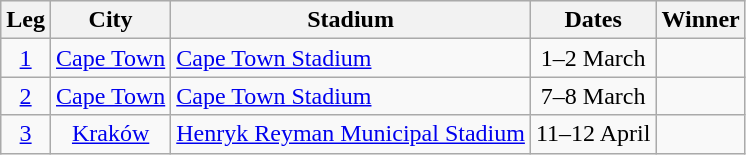<table class="wikitable sortable" style="text-align:center;">
<tr bgcolor="#efefef">
<th>Leg</th>
<th>City</th>
<th>Stadium</th>
<th>Dates</th>
<th>Winner</th>
</tr>
<tr>
<td><a href='#'>1</a></td>
<td><a href='#'>Cape Town</a></td>
<td style="text-align:left;"><a href='#'>Cape Town Stadium</a></td>
<td>1–2 March</td>
<td style="text-align:left;"></td>
</tr>
<tr>
<td><a href='#'>2</a></td>
<td><a href='#'>Cape Town</a></td>
<td style="text-align:left;"><a href='#'>Cape Town Stadium</a></td>
<td>7–8 March</td>
<td style="text-align:left;"></td>
</tr>
<tr>
<td><a href='#'>3</a></td>
<td><a href='#'>Kraków</a></td>
<td style="text-align:left;"><a href='#'>Henryk Reyman Municipal Stadium</a></td>
<td>11–12 April</td>
<td style="text-align:left;"></td>
</tr>
</table>
